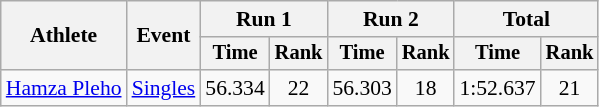<table class="wikitable" style="font-size:90%">
<tr>
<th rowspan="2">Athlete</th>
<th rowspan="2">Event</th>
<th colspan="2">Run 1</th>
<th colspan="2">Run 2</th>
<th colspan="2">Total</th>
</tr>
<tr style="font-size:95%">
<th>Time</th>
<th>Rank</th>
<th>Time</th>
<th>Rank</th>
<th>Time</th>
<th>Rank</th>
</tr>
<tr align=center>
<td align=left><a href='#'>Hamza Pleho</a></td>
<td align=left><a href='#'>Singles</a></td>
<td>56.334</td>
<td>22</td>
<td>56.303</td>
<td>18</td>
<td>1:52.637</td>
<td>21</td>
</tr>
</table>
